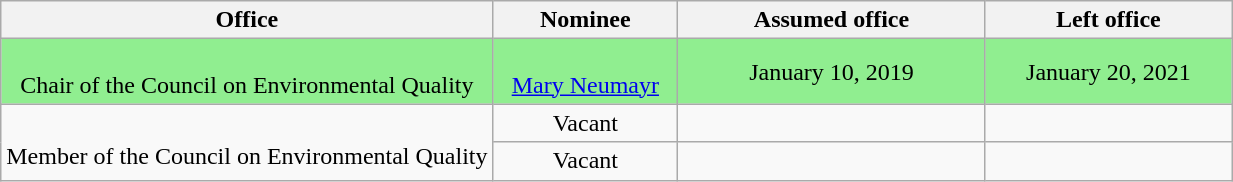<table class="wikitable sortable" style="text-align:center">
<tr>
<th style="width:40%;">Office</th>
<th style="width:15%;">Nominee</th>
<th style="width:25%;" data-sort- type="date">Assumed office</th>
<th style="width:20%;" data-sort- type="date">Left office</th>
</tr>
<tr style="background:lightgreen;">
<td><br>Chair of the Council on Environmental Quality</td>
<td><br><a href='#'>Mary Neumayr</a></td>
<td>January 10, 2019<br></td>
<td>January 20, 2021</td>
</tr>
<tr>
<td rowspan="2"><br>Member of the Council on Environmental Quality</td>
<td>Vacant</td>
<td></td>
<td></td>
</tr>
<tr>
<td>Vacant</td>
<td></td>
<td></td>
</tr>
</table>
